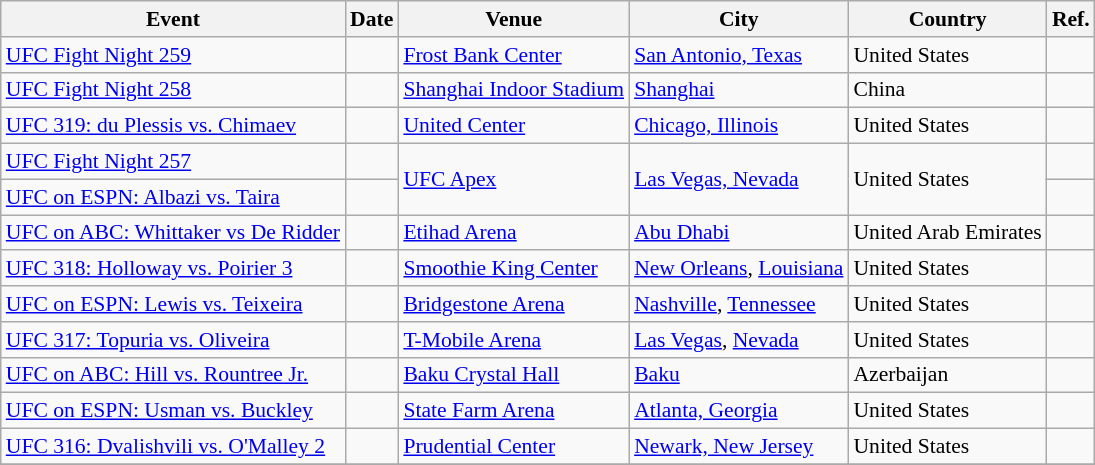<table id="Scheduled events" class="sortable wikitable succession-box" style="font-size:90%; ">
<tr>
<th scope="col">Event</th>
<th scope="col">Date</th>
<th scope="col">Venue</th>
<th scope="col">City</th>
<th scope="col">Country</th>
<th scope="col">Ref.</th>
</tr>
<tr>
<td><a href='#'>UFC Fight Night 259</a></td>
<td></td>
<td><a href='#'>Frost Bank Center</a></td>
<td><a href='#'>San Antonio, Texas</a></td>
<td>United States</td>
<td></td>
</tr>
<tr>
<td><a href='#'>UFC Fight Night 258</a></td>
<td></td>
<td><a href='#'>Shanghai Indoor Stadium</a></td>
<td><a href='#'>Shanghai</a></td>
<td>China</td>
<td></td>
</tr>
<tr>
<td><a href='#'>UFC 319: du Plessis vs. Chimaev</a></td>
<td></td>
<td><a href='#'>United Center</a></td>
<td><a href='#'>Chicago, Illinois</a></td>
<td>United States</td>
<td></td>
</tr>
<tr>
<td><a href='#'>UFC Fight Night 257</a></td>
<td></td>
<td rowspan=2><a href='#'>UFC Apex</a></td>
<td rowspan=2><a href='#'>Las Vegas, Nevada</a></td>
<td rowspan=2>United States</td>
<td></td>
</tr>
<tr>
<td><a href='#'>UFC on ESPN: Albazi vs. Taira</a></td>
<td></td>
<td></td>
</tr>
<tr>
<td><a href='#'>UFC on ABC: Whittaker vs De Ridder</a></td>
<td></td>
<td><a href='#'>Etihad Arena</a></td>
<td><a href='#'>Abu Dhabi</a></td>
<td>United Arab Emirates</td>
<td></td>
</tr>
<tr>
<td><a href='#'>UFC 318: Holloway vs. Poirier 3</a></td>
<td></td>
<td><a href='#'>Smoothie King Center</a></td>
<td><a href='#'>New Orleans</a>, <a href='#'>Louisiana</a></td>
<td>United States</td>
<td></td>
</tr>
<tr>
<td><a href='#'>UFC on ESPN: Lewis vs. Teixeira</a></td>
<td></td>
<td><a href='#'>Bridgestone Arena</a></td>
<td><a href='#'>Nashville</a>, <a href='#'>Tennessee</a></td>
<td>United States</td>
<td></td>
</tr>
<tr>
<td><a href='#'>UFC 317: Topuria vs. Oliveira</a></td>
<td></td>
<td><a href='#'>T-Mobile Arena</a></td>
<td><a href='#'>Las Vegas</a>, <a href='#'>Nevada</a></td>
<td>United States</td>
<td></td>
</tr>
<tr>
<td><a href='#'>UFC on ABC: Hill vs. Rountree Jr.</a></td>
<td></td>
<td><a href='#'>Baku Crystal Hall</a></td>
<td><a href='#'>Baku</a></td>
<td>Azerbaijan</td>
<td></td>
</tr>
<tr>
<td><a href='#'>UFC on ESPN: Usman vs. Buckley</a></td>
<td></td>
<td><a href='#'>State Farm Arena</a></td>
<td><a href='#'>Atlanta, Georgia</a></td>
<td>United States</td>
<td></td>
</tr>
<tr>
<td><a href='#'>UFC 316: Dvalishvili vs. O'Malley 2</a></td>
<td></td>
<td><a href='#'>Prudential Center</a></td>
<td><a href='#'>Newark, New Jersey</a></td>
<td>United States</td>
<td></td>
</tr>
<tr>
</tr>
</table>
